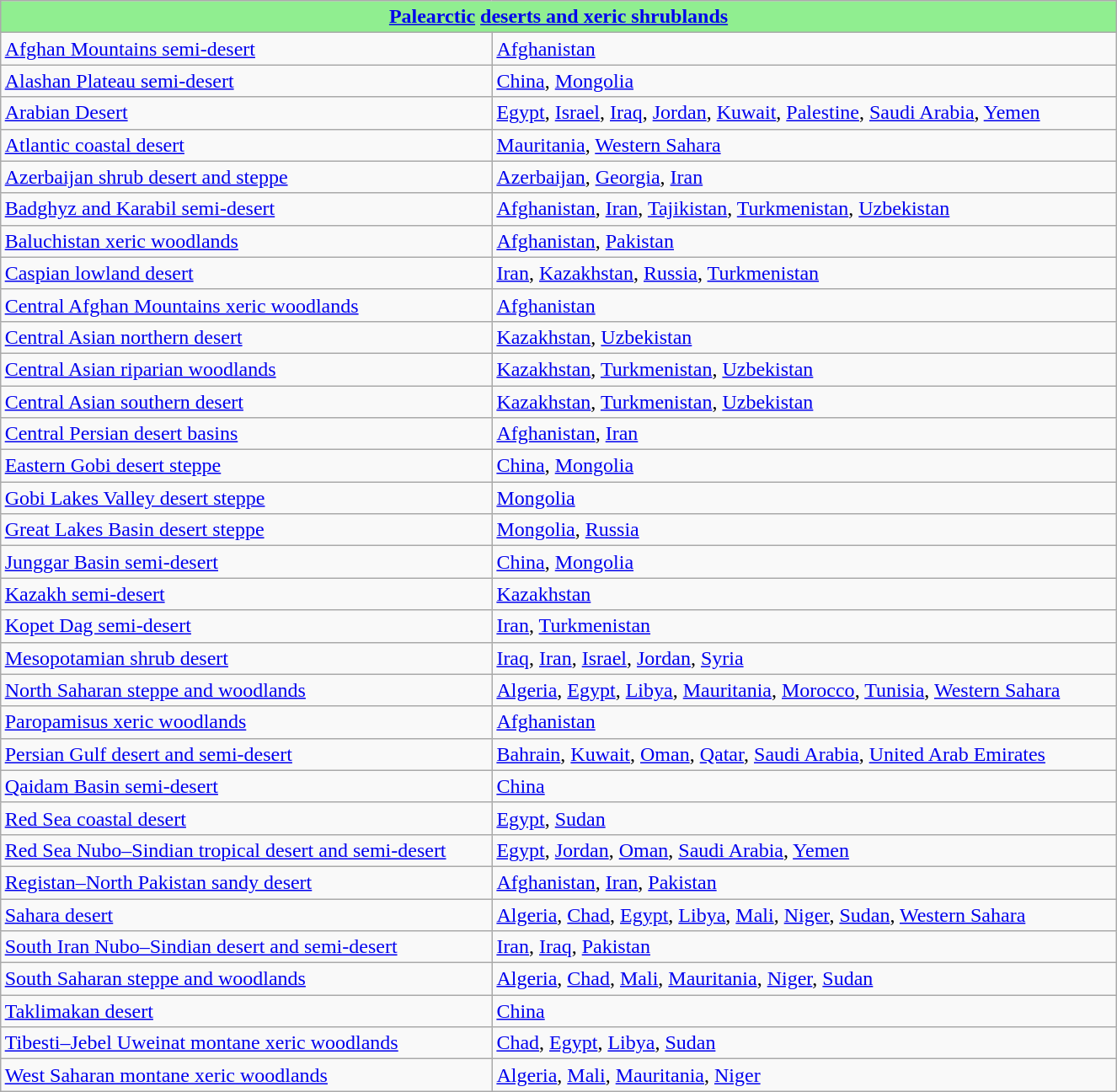<table class="wikitable" style="width:70%; margin: 0 auto;">
<tr>
<th colspan="2" style="background:lightgreen;"><a href='#'>Palearctic</a> <a href='#'>deserts and xeric shrublands</a></th>
</tr>
<tr>
<td><a href='#'>Afghan Mountains semi-desert</a></td>
<td><a href='#'>Afghanistan</a></td>
</tr>
<tr>
<td><a href='#'>Alashan Plateau semi-desert</a></td>
<td><a href='#'>China</a>, <a href='#'>Mongolia</a></td>
</tr>
<tr>
<td><a href='#'>Arabian Desert</a></td>
<td><a href='#'>Egypt</a>, <a href='#'>Israel</a>, <a href='#'>Iraq</a>, <a href='#'>Jordan</a>, <a href='#'>Kuwait</a>, <a href='#'>Palestine</a>, <a href='#'>Saudi Arabia</a>, <a href='#'>Yemen</a></td>
</tr>
<tr>
<td><a href='#'>Atlantic coastal desert</a></td>
<td><a href='#'>Mauritania</a>, <a href='#'>Western Sahara</a></td>
</tr>
<tr>
<td><a href='#'>Azerbaijan shrub desert and steppe</a></td>
<td><a href='#'>Azerbaijan</a>, <a href='#'>Georgia</a>, <a href='#'>Iran</a></td>
</tr>
<tr>
<td><a href='#'>Badghyz and Karabil semi-desert</a></td>
<td><a href='#'>Afghanistan</a>, <a href='#'>Iran</a>, <a href='#'>Tajikistan</a>, <a href='#'>Turkmenistan</a>, <a href='#'>Uzbekistan</a></td>
</tr>
<tr>
<td><a href='#'>Baluchistan xeric woodlands</a></td>
<td><a href='#'>Afghanistan</a>, <a href='#'>Pakistan</a></td>
</tr>
<tr>
<td><a href='#'>Caspian lowland desert</a></td>
<td><a href='#'>Iran</a>, <a href='#'>Kazakhstan</a>, <a href='#'>Russia</a>, <a href='#'>Turkmenistan</a></td>
</tr>
<tr>
<td><a href='#'>Central Afghan Mountains xeric woodlands</a></td>
<td><a href='#'>Afghanistan</a></td>
</tr>
<tr>
<td><a href='#'>Central Asian northern desert</a></td>
<td><a href='#'>Kazakhstan</a>, <a href='#'>Uzbekistan</a></td>
</tr>
<tr>
<td><a href='#'>Central Asian riparian woodlands</a></td>
<td><a href='#'>Kazakhstan</a>, <a href='#'>Turkmenistan</a>, <a href='#'>Uzbekistan</a></td>
</tr>
<tr>
<td><a href='#'>Central Asian southern desert</a></td>
<td><a href='#'>Kazakhstan</a>, <a href='#'>Turkmenistan</a>, <a href='#'>Uzbekistan</a></td>
</tr>
<tr>
<td><a href='#'>Central Persian desert basins</a></td>
<td><a href='#'>Afghanistan</a>, <a href='#'>Iran</a></td>
</tr>
<tr>
<td><a href='#'>Eastern Gobi desert steppe</a></td>
<td><a href='#'>China</a>, <a href='#'>Mongolia</a></td>
</tr>
<tr>
<td><a href='#'>Gobi Lakes Valley desert steppe</a></td>
<td><a href='#'>Mongolia</a></td>
</tr>
<tr>
<td><a href='#'>Great Lakes Basin desert steppe</a></td>
<td><a href='#'>Mongolia</a>, <a href='#'>Russia</a></td>
</tr>
<tr>
<td><a href='#'>Junggar Basin semi-desert</a></td>
<td><a href='#'>China</a>, <a href='#'>Mongolia</a></td>
</tr>
<tr>
<td><a href='#'>Kazakh semi-desert</a></td>
<td><a href='#'>Kazakhstan</a></td>
</tr>
<tr>
<td><a href='#'>Kopet Dag semi-desert</a></td>
<td><a href='#'>Iran</a>, <a href='#'>Turkmenistan</a></td>
</tr>
<tr>
<td><a href='#'>Mesopotamian shrub desert</a></td>
<td><a href='#'>Iraq</a>, <a href='#'>Iran</a>, <a href='#'>Israel</a>, <a href='#'>Jordan</a>, <a href='#'>Syria</a></td>
</tr>
<tr>
<td><a href='#'>North Saharan steppe and woodlands</a></td>
<td><a href='#'>Algeria</a>, <a href='#'>Egypt</a>, <a href='#'>Libya</a>, <a href='#'>Mauritania</a>, <a href='#'>Morocco</a>, <a href='#'>Tunisia</a>, <a href='#'>Western Sahara</a></td>
</tr>
<tr>
<td><a href='#'>Paropamisus xeric woodlands</a></td>
<td><a href='#'>Afghanistan</a></td>
</tr>
<tr>
<td><a href='#'>Persian Gulf desert and semi-desert</a></td>
<td><a href='#'>Bahrain</a>, <a href='#'>Kuwait</a>, <a href='#'>Oman</a>, <a href='#'>Qatar</a>, <a href='#'>Saudi Arabia</a>, <a href='#'>United Arab Emirates</a></td>
</tr>
<tr>
<td><a href='#'>Qaidam Basin semi-desert</a></td>
<td><a href='#'>China</a></td>
</tr>
<tr>
<td><a href='#'>Red Sea coastal desert</a></td>
<td><a href='#'>Egypt</a>, <a href='#'>Sudan</a></td>
</tr>
<tr>
<td><a href='#'>Red Sea Nubo–Sindian tropical desert and semi-desert</a></td>
<td><a href='#'>Egypt</a>, <a href='#'>Jordan</a>, <a href='#'>Oman</a>, <a href='#'>Saudi Arabia</a>, <a href='#'>Yemen</a></td>
</tr>
<tr>
<td><a href='#'>Registan–North Pakistan sandy desert</a></td>
<td><a href='#'>Afghanistan</a>, <a href='#'>Iran</a>, <a href='#'>Pakistan</a></td>
</tr>
<tr>
<td><a href='#'>Sahara desert</a></td>
<td><a href='#'>Algeria</a>, <a href='#'>Chad</a>, <a href='#'>Egypt</a>, <a href='#'>Libya</a>, <a href='#'>Mali</a>, <a href='#'>Niger</a>, <a href='#'>Sudan</a>, <a href='#'>Western Sahara</a></td>
</tr>
<tr>
<td><a href='#'>South Iran Nubo–Sindian desert and semi-desert</a></td>
<td><a href='#'>Iran</a>, <a href='#'>Iraq</a>, <a href='#'>Pakistan</a></td>
</tr>
<tr>
<td><a href='#'>South Saharan steppe and woodlands</a></td>
<td><a href='#'>Algeria</a>, <a href='#'>Chad</a>, <a href='#'>Mali</a>, <a href='#'>Mauritania</a>, <a href='#'>Niger</a>, <a href='#'>Sudan</a></td>
</tr>
<tr>
<td><a href='#'>Taklimakan desert</a></td>
<td><a href='#'>China</a></td>
</tr>
<tr>
<td><a href='#'>Tibesti–Jebel Uweinat montane xeric woodlands</a></td>
<td><a href='#'>Chad</a>, <a href='#'>Egypt</a>, <a href='#'>Libya</a>, <a href='#'>Sudan</a></td>
</tr>
<tr>
<td><a href='#'>West Saharan montane xeric woodlands</a></td>
<td><a href='#'>Algeria</a>, <a href='#'>Mali</a>, <a href='#'>Mauritania</a>, <a href='#'>Niger</a></td>
</tr>
</table>
